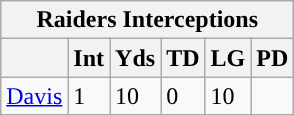<table class="wikitable">
<tr>
<th colspan="6">Raiders Interceptions</th>
</tr>
<tr>
<th></th>
<th>Int</th>
<th>Yds</th>
<th>TD</th>
<th>LG</th>
<th>PD</th>
</tr>
<tr>
<td><a href='#'>Davis</a></td>
<td>1</td>
<td>10</td>
<td>0</td>
<td>10</td>
<td></td>
</tr>
</table>
